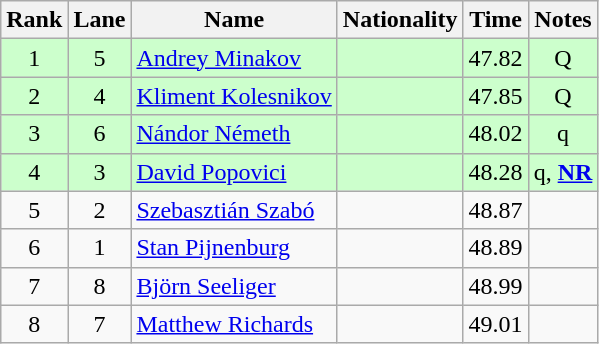<table class="wikitable sortable" style="text-align:center">
<tr>
<th>Rank</th>
<th>Lane</th>
<th>Name</th>
<th>Nationality</th>
<th>Time</th>
<th>Notes</th>
</tr>
<tr bgcolor=ccffcc>
<td>1</td>
<td>5</td>
<td align=left><a href='#'>Andrey Minakov</a></td>
<td align=left></td>
<td>47.82</td>
<td>Q</td>
</tr>
<tr bgcolor=ccffcc>
<td>2</td>
<td>4</td>
<td align=left><a href='#'>Kliment Kolesnikov</a></td>
<td align=left></td>
<td>47.85</td>
<td>Q</td>
</tr>
<tr bgcolor=ccffcc>
<td>3</td>
<td>6</td>
<td align=left><a href='#'>Nándor Németh</a></td>
<td align=left></td>
<td>48.02</td>
<td>q</td>
</tr>
<tr bgcolor=ccffcc>
<td>4</td>
<td>3</td>
<td align=left><a href='#'>David Popovici</a></td>
<td align=left></td>
<td>48.28</td>
<td>q, <strong><a href='#'>NR</a></strong></td>
</tr>
<tr>
<td>5</td>
<td>2</td>
<td align=left><a href='#'>Szebasztián Szabó</a></td>
<td align=left></td>
<td>48.87</td>
<td></td>
</tr>
<tr>
<td>6</td>
<td>1</td>
<td align=left><a href='#'>Stan Pijnenburg</a></td>
<td align=left></td>
<td>48.89</td>
<td></td>
</tr>
<tr>
<td>7</td>
<td>8</td>
<td align=left><a href='#'>Björn Seeliger</a></td>
<td align=left></td>
<td>48.99</td>
<td></td>
</tr>
<tr>
<td>8</td>
<td>7</td>
<td align=left><a href='#'>Matthew Richards</a></td>
<td align=left></td>
<td>49.01</td>
<td></td>
</tr>
</table>
